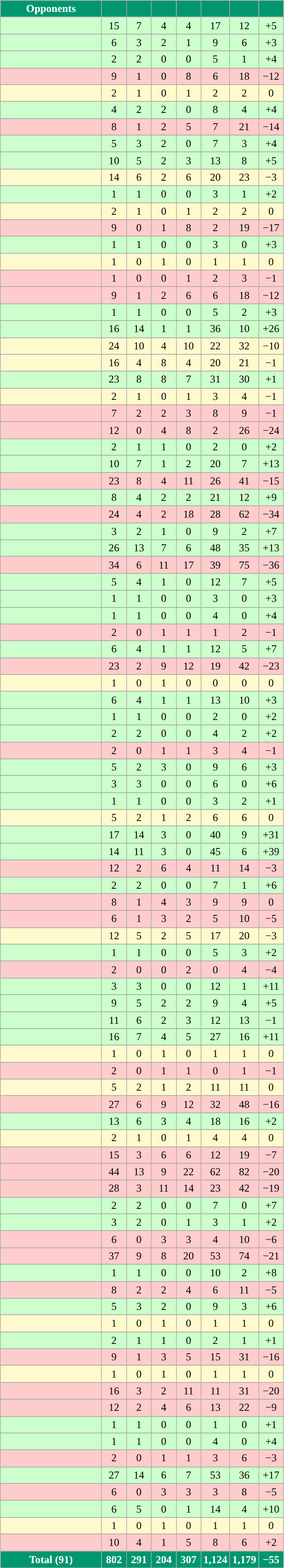<table class="wikitable sortable collapsible collapsed" style="text-align: center; font-size: 100%;">
<tr style="color:white;">
<th style="width:145px; background-color:#00966E; color:white;">Opponents</th>
<th style="width:30px; background-color:#00966E; color:white;"></th>
<th style="width:30px; background-color:#00966E; color:white;"></th>
<th style="width:30px; background-color:#00966E; color:white;"></th>
<th style="width:30px; background-color:#00966E; color:white;"></th>
<th style="width:30px; background-color:#00966E; color:white;"></th>
<th style="width:30px; background-color:#00966E; color:white;"></th>
<th style="width:30px; background-color:#00966E; color:white;"></th>
</tr>
<tr>
</tr>
<tr bgcolor="#CCFFCC">
<td style="text-align:left;"></td>
<td>15</td>
<td>7</td>
<td>4</td>
<td>4</td>
<td>17</td>
<td>12</td>
<td>+5</td>
</tr>
<tr>
</tr>
<tr bgcolor="#CCFFCC">
<td style="text-align:left;"></td>
<td>6</td>
<td>3</td>
<td>2</td>
<td>1</td>
<td>9</td>
<td>6</td>
<td>+3</td>
</tr>
<tr>
</tr>
<tr bgcolor="#CCFFCC">
<td style="text-align:left;"></td>
<td>2</td>
<td>2</td>
<td>0</td>
<td>0</td>
<td>5</td>
<td>1</td>
<td>+4</td>
</tr>
<tr>
</tr>
<tr bgcolor="#FFCCCC">
<td style="text-align:left;"></td>
<td>9</td>
<td>1</td>
<td>0</td>
<td>8</td>
<td>6</td>
<td>18</td>
<td>−12</td>
</tr>
<tr>
</tr>
<tr bgcolor="#FFFACD">
<td style="text-align:left;"></td>
<td>2</td>
<td>1</td>
<td>0</td>
<td>1</td>
<td>2</td>
<td>2</td>
<td>0</td>
</tr>
<tr>
</tr>
<tr bgcolor="#CCFFCC">
<td style="text-align:left;"></td>
<td>4</td>
<td>2</td>
<td>2</td>
<td>0</td>
<td>8</td>
<td>4</td>
<td>+4</td>
</tr>
<tr>
</tr>
<tr bgcolor="#FFCCCC">
<td style="text-align:left;"></td>
<td>8</td>
<td>1</td>
<td>2</td>
<td>5</td>
<td>7</td>
<td>21</td>
<td>−14</td>
</tr>
<tr>
</tr>
<tr bgcolor="#CCFFCC">
<td style="text-align:left;"></td>
<td>5</td>
<td>3</td>
<td>2</td>
<td>0</td>
<td>7</td>
<td>3</td>
<td>+4</td>
</tr>
<tr>
</tr>
<tr bgcolor="#CCFFCC">
<td style="text-align:left;"></td>
<td>10</td>
<td>5</td>
<td>2</td>
<td>3</td>
<td>13</td>
<td>8</td>
<td>+5</td>
</tr>
<tr>
</tr>
<tr bgcolor="#FFFACD">
<td style="text-align:left;"></td>
<td>14</td>
<td>6</td>
<td>2</td>
<td>6</td>
<td>20</td>
<td>23</td>
<td>−3</td>
</tr>
<tr>
</tr>
<tr bgcolor="#CCFFCC">
<td style="text-align:left;"></td>
<td>1</td>
<td>1</td>
<td>0</td>
<td>0</td>
<td>3</td>
<td>1</td>
<td>+2</td>
</tr>
<tr>
</tr>
<tr bgcolor="#FFFACD">
<td style="text-align:left;"></td>
<td>2</td>
<td>1</td>
<td>0</td>
<td>1</td>
<td>2</td>
<td>2</td>
<td>0</td>
</tr>
<tr>
</tr>
<tr bgcolor="#FFCCCC">
<td style="text-align:left;"></td>
<td>9</td>
<td>0</td>
<td>1</td>
<td>8</td>
<td>2</td>
<td>19</td>
<td>−17</td>
</tr>
<tr>
</tr>
<tr bgcolor="#CCFFCC">
<td style="text-align:left;"></td>
<td>1</td>
<td>1</td>
<td>0</td>
<td>0</td>
<td>3</td>
<td>0</td>
<td>+3</td>
</tr>
<tr>
</tr>
<tr bgcolor="#FFFACD">
<td style="text-align:left;"></td>
<td>1</td>
<td>0</td>
<td>1</td>
<td>0</td>
<td>1</td>
<td>1</td>
<td>0</td>
</tr>
<tr>
</tr>
<tr bgcolor="#FFCCCC">
<td style="text-align:left;"></td>
<td>1</td>
<td>0</td>
<td>0</td>
<td>1</td>
<td>2</td>
<td>3</td>
<td>−1</td>
</tr>
<tr>
</tr>
<tr bgcolor="#FFCCCC">
<td style="text-align:left;"></td>
<td>9</td>
<td>1</td>
<td>2</td>
<td>6</td>
<td>6</td>
<td>18</td>
<td>−12</td>
</tr>
<tr>
</tr>
<tr bgcolor="#CCFFCC">
<td style="text-align:left;"></td>
<td>1</td>
<td>1</td>
<td>0</td>
<td>0</td>
<td>5</td>
<td>2</td>
<td>+3</td>
</tr>
<tr>
</tr>
<tr bgcolor="#CCFFCC">
<td style="text-align:left;"></td>
<td>16</td>
<td>14</td>
<td>1</td>
<td>1</td>
<td>36</td>
<td>10</td>
<td>+26</td>
</tr>
<tr>
</tr>
<tr bgcolor="#FFFACD">
<td style="text-align:left;"></td>
<td>24</td>
<td>10</td>
<td>4</td>
<td>10</td>
<td>22</td>
<td>32</td>
<td>−10</td>
</tr>
<tr>
</tr>
<tr bgcolor="#FFFACD">
<td style="text-align:left;"></td>
<td>16</td>
<td>4</td>
<td>8</td>
<td>4</td>
<td>20</td>
<td>21</td>
<td>−1</td>
</tr>
<tr>
</tr>
<tr bgcolor="#CCFFCC">
<td style="text-align:left;"><em></em></td>
<td>23</td>
<td>8</td>
<td>8</td>
<td>7</td>
<td>31</td>
<td>30</td>
<td>+1</td>
</tr>
<tr>
</tr>
<tr bgcolor="#FFFACD">
<td style="text-align:left;"></td>
<td>2</td>
<td>1</td>
<td>0</td>
<td>1</td>
<td>3</td>
<td>4</td>
<td>−1</td>
</tr>
<tr>
</tr>
<tr bgcolor="#FFCCCC">
<td style="text-align:left;"></td>
<td>7</td>
<td>2</td>
<td>2</td>
<td>3</td>
<td>8</td>
<td>9</td>
<td>−1</td>
</tr>
<tr>
</tr>
<tr bgcolor="#FFCCCC">
<td style="text-align:left;"></td>
<td>12</td>
<td>0</td>
<td>4</td>
<td>8</td>
<td>2</td>
<td>26</td>
<td>−24</td>
</tr>
<tr>
</tr>
<tr bgcolor="#CCFFCC">
<td style="text-align:left;"></td>
<td>2</td>
<td>1</td>
<td>1</td>
<td>0</td>
<td>2</td>
<td>0</td>
<td>+2</td>
</tr>
<tr>
</tr>
<tr bgcolor="#CCFFCC">
<td style="text-align:left;"></td>
<td>10</td>
<td>7</td>
<td>1</td>
<td>2</td>
<td>20</td>
<td>7</td>
<td>+13</td>
</tr>
<tr>
</tr>
<tr bgcolor="#FFCCCC">
<td style="text-align:left;"></td>
<td>23</td>
<td>8</td>
<td>4</td>
<td>11</td>
<td>26</td>
<td>41</td>
<td>−15</td>
</tr>
<tr>
</tr>
<tr bgcolor="#CCFFCC">
<td style="text-align:left;"></td>
<td>8</td>
<td>4</td>
<td>2</td>
<td>2</td>
<td>21</td>
<td>12</td>
<td>+9</td>
</tr>
<tr>
</tr>
<tr bgcolor="#FFCCCC">
<td style="text-align:left;"></td>
<td>24</td>
<td>4</td>
<td>2</td>
<td>18</td>
<td>28</td>
<td>62</td>
<td>−34</td>
</tr>
<tr>
</tr>
<tr bgcolor="#CCFFCC">
<td style="text-align:left;"></td>
<td>3</td>
<td>2</td>
<td>1</td>
<td>0</td>
<td>9</td>
<td>2</td>
<td>+7</td>
</tr>
<tr>
</tr>
<tr bgcolor="#CCFFCC">
<td style="text-align:left;"></td>
<td>26</td>
<td>13</td>
<td>7</td>
<td>6</td>
<td>48</td>
<td>35</td>
<td>+13</td>
</tr>
<tr>
</tr>
<tr bgcolor="#FFCCCC">
<td style="text-align:left;"></td>
<td>34</td>
<td>6</td>
<td>11</td>
<td>17</td>
<td>39</td>
<td>75</td>
<td>−36</td>
</tr>
<tr>
</tr>
<tr bgcolor="#CCFFCC">
<td style="text-align:left;"></td>
<td>5</td>
<td>4</td>
<td>1</td>
<td>0</td>
<td>12</td>
<td>7</td>
<td>+5</td>
</tr>
<tr>
</tr>
<tr bgcolor="#CCFFCC">
<td style="text-align:left;"></td>
<td>1</td>
<td>1</td>
<td>0</td>
<td>0</td>
<td>3</td>
<td>0</td>
<td>+3</td>
</tr>
<tr>
</tr>
<tr bgcolor="#CCFFCC">
<td style="text-align:left;"></td>
<td>1</td>
<td>1</td>
<td>0</td>
<td>0</td>
<td>4</td>
<td>0</td>
<td>+4</td>
</tr>
<tr>
</tr>
<tr bgcolor="#FFCCCC">
<td style="text-align:left;"></td>
<td>2</td>
<td>0</td>
<td>1</td>
<td>1</td>
<td>1</td>
<td>2</td>
<td>−1</td>
</tr>
<tr>
</tr>
<tr bgcolor="#CCFFCC">
<td style="text-align:left;"></td>
<td>6</td>
<td>4</td>
<td>1</td>
<td>1</td>
<td>12</td>
<td>5</td>
<td>+7</td>
</tr>
<tr>
</tr>
<tr bgcolor="#FFCCCC">
<td style="text-align:left;"></td>
<td>23</td>
<td>2</td>
<td>9</td>
<td>12</td>
<td>19</td>
<td>42</td>
<td>−23</td>
</tr>
<tr>
</tr>
<tr bgcolor="#FFFACD">
<td style="text-align:left;"></td>
<td>1</td>
<td>0</td>
<td>1</td>
<td>0</td>
<td>0</td>
<td>0</td>
<td>0</td>
</tr>
<tr>
</tr>
<tr bgcolor="#CCFFCC">
<td style="text-align:left;"></td>
<td>6</td>
<td>4</td>
<td>1</td>
<td>1</td>
<td>13</td>
<td>10</td>
<td>+3</td>
</tr>
<tr>
</tr>
<tr bgcolor="#CCFFCC">
<td style="text-align:left;"></td>
<td>1</td>
<td>1</td>
<td>0</td>
<td>0</td>
<td>2</td>
<td>0</td>
<td>+2</td>
</tr>
<tr>
</tr>
<tr bgcolor="#CCFFCC">
<td style="text-align:left;"></td>
<td>2</td>
<td>2</td>
<td>0</td>
<td>0</td>
<td>4</td>
<td>2</td>
<td>+2</td>
</tr>
<tr>
</tr>
<tr bgcolor="#FFCCCC">
<td style="text-align:left;"></td>
<td>2</td>
<td>0</td>
<td>1</td>
<td>1</td>
<td>3</td>
<td>4</td>
<td>−1</td>
</tr>
<tr>
</tr>
<tr bgcolor="#CCFFCC">
<td style="text-align:left;"></td>
<td>5</td>
<td>2</td>
<td>3</td>
<td>0</td>
<td>9</td>
<td>6</td>
<td>+3</td>
</tr>
<tr>
</tr>
<tr bgcolor="#CCFFCC">
<td style="text-align:left;"></td>
<td>3</td>
<td>3</td>
<td>0</td>
<td>0</td>
<td>6</td>
<td>0</td>
<td>+6</td>
</tr>
<tr>
</tr>
<tr bgcolor="#CCFFCC">
<td style="text-align:left;"></td>
<td>1</td>
<td>1</td>
<td>0</td>
<td>0</td>
<td>3</td>
<td>2</td>
<td>+1</td>
</tr>
<tr>
</tr>
<tr bgcolor="#FFFACD">
<td style="text-align:left;"></td>
<td>5</td>
<td>2</td>
<td>1</td>
<td>2</td>
<td>6</td>
<td>6</td>
<td>0</td>
</tr>
<tr>
</tr>
<tr bgcolor="#CCFFCC">
<td style="text-align:left;"></td>
<td>17</td>
<td>14</td>
<td>3</td>
<td>0</td>
<td>40</td>
<td>9</td>
<td>+31</td>
</tr>
<tr>
</tr>
<tr bgcolor="#CCFFCC">
<td style="text-align:left;"></td>
<td>14</td>
<td>11</td>
<td>3</td>
<td>0</td>
<td>45</td>
<td>6</td>
<td>+39</td>
</tr>
<tr>
</tr>
<tr bgcolor="#FFCCCC">
<td style="text-align:left;"></td>
<td>12</td>
<td>2</td>
<td>6</td>
<td>4</td>
<td>11</td>
<td>14</td>
<td>−3</td>
</tr>
<tr>
</tr>
<tr bgcolor="#CCFFCC">
<td style="text-align:left;"></td>
<td>2</td>
<td>2</td>
<td>0</td>
<td>0</td>
<td>7</td>
<td>1</td>
<td>+6</td>
</tr>
<tr>
</tr>
<tr bgcolor="#FFCCCC">
<td style="text-align:left;"></td>
<td>8</td>
<td>1</td>
<td>4</td>
<td>3</td>
<td>9</td>
<td>9</td>
<td>0</td>
</tr>
<tr>
</tr>
<tr bgcolor="#FFCCCC">
<td style="text-align:left;"></td>
<td>6</td>
<td>1</td>
<td>3</td>
<td>2</td>
<td>5</td>
<td>10</td>
<td>−5</td>
</tr>
<tr>
</tr>
<tr bgcolor="#FFFACD">
<td style="text-align:left;"></td>
<td>12</td>
<td>5</td>
<td>2</td>
<td>5</td>
<td>17</td>
<td>20</td>
<td>−3</td>
</tr>
<tr>
</tr>
<tr bgcolor="#CCFFCC">
<td style="text-align:left;"></td>
<td>1</td>
<td>1</td>
<td>0</td>
<td>0</td>
<td>5</td>
<td>3</td>
<td>+2</td>
</tr>
<tr>
</tr>
<tr bgcolor="#FFCCCC">
<td style="text-align:left;"></td>
<td>2</td>
<td>0</td>
<td>0</td>
<td>2</td>
<td>0</td>
<td>4</td>
<td>−4</td>
</tr>
<tr>
</tr>
<tr bgcolor="#CCFFCC">
<td style="text-align:left;"></td>
<td>3</td>
<td>3</td>
<td>0</td>
<td>0</td>
<td>12</td>
<td>1</td>
<td>+11</td>
</tr>
<tr>
</tr>
<tr bgcolor="#CCFFCC">
<td style="text-align:left;"></td>
<td>9</td>
<td>5</td>
<td>2</td>
<td>2</td>
<td>9</td>
<td>4</td>
<td>+5</td>
</tr>
<tr>
</tr>
<tr bgcolor="#CCFFCC">
<td style="text-align:left;"></td>
<td>11</td>
<td>6</td>
<td>2</td>
<td>3</td>
<td>12</td>
<td>13</td>
<td>−1</td>
</tr>
<tr>
</tr>
<tr bgcolor="#CCFFCC">
<td style="text-align:left;"></td>
<td>16</td>
<td>7</td>
<td>4</td>
<td>5</td>
<td>27</td>
<td>16</td>
<td>+11</td>
</tr>
<tr>
</tr>
<tr bgcolor="#FFFACD">
<td style="text-align:left;"></td>
<td>1</td>
<td>0</td>
<td>1</td>
<td>0</td>
<td>1</td>
<td>1</td>
<td>0</td>
</tr>
<tr>
</tr>
<tr bgcolor="#FFCCCC">
<td style="text-align:left;"></td>
<td>2</td>
<td>0</td>
<td>1</td>
<td>1</td>
<td>0</td>
<td>1</td>
<td>−1</td>
</tr>
<tr>
</tr>
<tr bgcolor="#FFFACD">
<td style="text-align:left;"></td>
<td>5</td>
<td>2</td>
<td>1</td>
<td>2</td>
<td>11</td>
<td>11</td>
<td>0</td>
</tr>
<tr>
</tr>
<tr bgcolor="#FFCCCC">
<td style="text-align:left;"></td>
<td>27</td>
<td>6</td>
<td>9</td>
<td>12</td>
<td>32</td>
<td>48</td>
<td>−16</td>
</tr>
<tr>
</tr>
<tr bgcolor="#CCFFCC">
<td style="text-align:left;"></td>
<td>13</td>
<td>6</td>
<td>3</td>
<td>4</td>
<td>18</td>
<td>16</td>
<td>+2</td>
</tr>
<tr>
</tr>
<tr bgcolor="#FFFACD">
<td style="text-align:left;"></td>
<td>2</td>
<td>1</td>
<td>0</td>
<td>1</td>
<td>4</td>
<td>4</td>
<td>0</td>
</tr>
<tr>
</tr>
<tr bgcolor="#FFCCCC">
<td style="text-align:left;"></td>
<td>15</td>
<td>3</td>
<td>6</td>
<td>6</td>
<td>12</td>
<td>19</td>
<td>−7</td>
</tr>
<tr>
</tr>
<tr bgcolor="#FFCCCC">
<td style="text-align:left;"></td>
<td>44</td>
<td>13</td>
<td>9</td>
<td>22</td>
<td>62</td>
<td>82</td>
<td>−20</td>
</tr>
<tr>
</tr>
<tr bgcolor="#FFCCCC">
<td style="text-align:left;"></td>
<td>28</td>
<td>3</td>
<td>11</td>
<td>14</td>
<td>23</td>
<td>42</td>
<td>−19</td>
</tr>
<tr>
</tr>
<tr bgcolor="#CCFFCC">
<td style="text-align:left;"></td>
<td>2</td>
<td>2</td>
<td>0</td>
<td>0</td>
<td>7</td>
<td>0</td>
<td>+7</td>
</tr>
<tr>
</tr>
<tr bgcolor="#CCFFCC">
<td style="text-align:left;"></td>
<td>3</td>
<td>2</td>
<td>0</td>
<td>1</td>
<td>3</td>
<td>1</td>
<td>+2</td>
</tr>
<tr>
</tr>
<tr bgcolor="#FFCCCC">
<td style="text-align:left;"></td>
<td>6</td>
<td>0</td>
<td>3</td>
<td>3</td>
<td>4</td>
<td>10</td>
<td>−6</td>
</tr>
<tr>
</tr>
<tr bgcolor="#FFCCCC">
<td style="text-align:left;"></td>
<td>37</td>
<td>9</td>
<td>8</td>
<td>20</td>
<td>53</td>
<td>74</td>
<td>−21</td>
</tr>
<tr>
</tr>
<tr bgcolor="#CCFFCC">
<td style="text-align:left;"></td>
<td>1</td>
<td>1</td>
<td>0</td>
<td>0</td>
<td>10</td>
<td>2</td>
<td>+8</td>
</tr>
<tr>
</tr>
<tr bgcolor="#FFCCCC">
<td style="text-align:left;"></td>
<td>8</td>
<td>2</td>
<td>2</td>
<td>4</td>
<td>6</td>
<td>11</td>
<td>−5</td>
</tr>
<tr>
</tr>
<tr bgcolor="#CCFFCC">
<td style="text-align:left;"></td>
<td>5</td>
<td>3</td>
<td>2</td>
<td>0</td>
<td>9</td>
<td>3</td>
<td>+6</td>
</tr>
<tr>
</tr>
<tr bgcolor="#FFFACD">
<td style="text-align:left;"></td>
<td>1</td>
<td>0</td>
<td>1</td>
<td>0</td>
<td>1</td>
<td>1</td>
<td>0</td>
</tr>
<tr>
</tr>
<tr bgcolor="#CCFFCC">
<td style="text-align:left;"></td>
<td>2</td>
<td>1</td>
<td>1</td>
<td>0</td>
<td>2</td>
<td>1</td>
<td>+1</td>
</tr>
<tr>
</tr>
<tr bgcolor="#FFCCCC">
<td style="text-align:left;"></td>
<td>9</td>
<td>1</td>
<td>3</td>
<td>5</td>
<td>15</td>
<td>31</td>
<td>−16</td>
</tr>
<tr>
</tr>
<tr bgcolor="#FFFACD">
<td style="text-align:left;"></td>
<td>1</td>
<td>0</td>
<td>1</td>
<td>0</td>
<td>1</td>
<td>1</td>
<td>0</td>
</tr>
<tr>
</tr>
<tr bgcolor="#FFCCCC">
<td style="text-align:left;"></td>
<td>16</td>
<td>3</td>
<td>2</td>
<td>11</td>
<td>11</td>
<td>31</td>
<td>−20</td>
</tr>
<tr>
</tr>
<tr bgcolor="#FFCCCC">
<td style="text-align:left;"></td>
<td>12</td>
<td>2</td>
<td>4</td>
<td>6</td>
<td>13</td>
<td>22</td>
<td>−9</td>
</tr>
<tr>
</tr>
<tr bgcolor="#CCFFCC">
<td style="text-align:left;"></td>
<td>1</td>
<td>1</td>
<td>0</td>
<td>0</td>
<td>1</td>
<td>0</td>
<td>+1</td>
</tr>
<tr>
</tr>
<tr bgcolor="#CCFFCC">
<td style="text-align:left;"></td>
<td>1</td>
<td>1</td>
<td>0</td>
<td>0</td>
<td>4</td>
<td>0</td>
<td>+4</td>
</tr>
<tr>
</tr>
<tr bgcolor="#FFCCCC">
<td style="text-align:left;"></td>
<td>2</td>
<td>0</td>
<td>1</td>
<td>1</td>
<td>3</td>
<td>6</td>
<td>−3</td>
</tr>
<tr>
</tr>
<tr bgcolor="#CCFFCC">
<td style="text-align:left;"></td>
<td>27</td>
<td>14</td>
<td>6</td>
<td>7</td>
<td>53</td>
<td>36</td>
<td>+17</td>
</tr>
<tr>
</tr>
<tr bgcolor="#FFCCCC">
<td style="text-align:left;"></td>
<td>6</td>
<td>0</td>
<td>3</td>
<td>3</td>
<td>3</td>
<td>8</td>
<td>−5</td>
</tr>
<tr>
</tr>
<tr bgcolor="#CCFFCC">
<td style="text-align:left;"></td>
<td>6</td>
<td>5</td>
<td>0</td>
<td>1</td>
<td>14</td>
<td>4</td>
<td>+10</td>
</tr>
<tr>
</tr>
<tr bgcolor="#FFFACD">
<td style="text-align:left;"></td>
<td>1</td>
<td>0</td>
<td>1</td>
<td>0</td>
<td>1</td>
<td>1</td>
<td>0</td>
</tr>
<tr>
</tr>
<tr bgcolor="#FFCCCC">
<td style="text-align:left;"></td>
<td>10</td>
<td>4</td>
<td>1</td>
<td>5</td>
<td>8</td>
<td>6</td>
<td>+2</td>
</tr>
<tr class="sortbottom">
</tr>
<tr>
</tr>
<tr style="color:white;">
<td colspan=1 style="background: #00966E; color: white;"><strong>Total (91)</strong></td>
<td style="background: #00966E; color: white;"><strong>802</strong></td>
<td style="background: #00966E; color: white;"><strong>291</strong></td>
<td style="background: #00966E; color: white;"><strong>204</strong></td>
<td style="background: #00966E; color: white;"><strong>307</strong></td>
<td style="background: #00966E; color: white;"><strong>1,124</strong></td>
<td style="background: #00966E; color: white;"><strong>1,179</strong></td>
<td style="background: #00966E; color: white;"><strong>−55</strong></td>
</tr>
</table>
